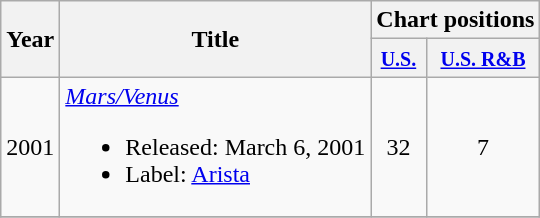<table class="wikitable">
<tr>
<th rowspan="2">Year</th>
<th rowspan="2">Title</th>
<th colspan="2">Chart positions</th>
</tr>
<tr>
<th><small><a href='#'>U.S.</a></small></th>
<th><small><a href='#'>U.S. R&B</a></small></th>
</tr>
<tr>
<td>2001</td>
<td><em><a href='#'>Mars/Venus</a></em><br><ul><li>Released: March 6, 2001</li><li>Label: <a href='#'>Arista</a></li></ul></td>
<td align="center">32</td>
<td align="center">7</td>
</tr>
<tr>
</tr>
</table>
